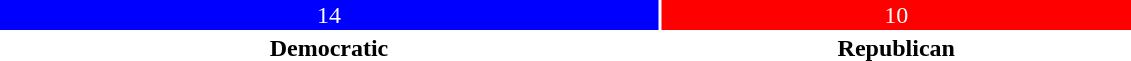<table style="width:60%; text-align:center;">
<tr style="color:white;">
<td style="background:blue; width:58.3%;">14</td>
<td style="background:red; width:41.7%;">10</td>
</tr>
<tr>
<td><span><strong>Democratic</strong></span></td>
<td><span><strong>Republican</strong></span></td>
</tr>
</table>
